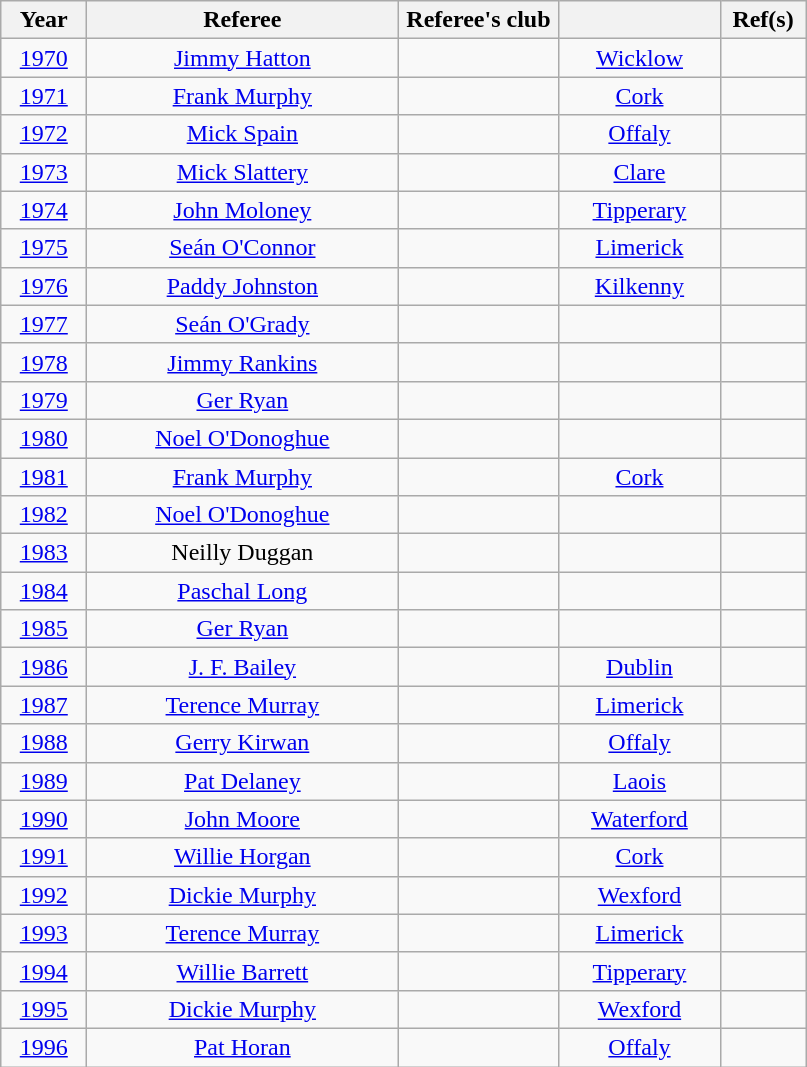<table class="wikitable" style="text-align:center">
<tr>
<th style=width:50px>Year</th>
<th style=width:200px>Referee</th>
<th style=width:100px>Referee's club</th>
<th style=width:100px></th>
<th style=width:50px>Ref(s)</th>
</tr>
<tr>
<td><a href='#'>1970</a></td>
<td><a href='#'>Jimmy Hatton</a></td>
<td></td>
<td><a href='#'>Wicklow</a></td>
<td></td>
</tr>
<tr>
<td><a href='#'>1971</a></td>
<td><a href='#'>Frank Murphy</a></td>
<td></td>
<td><a href='#'>Cork</a></td>
<td></td>
</tr>
<tr>
<td><a href='#'>1972</a></td>
<td><a href='#'>Mick Spain</a></td>
<td></td>
<td><a href='#'>Offaly</a></td>
<td></td>
</tr>
<tr>
<td><a href='#'>1973</a></td>
<td><a href='#'>Mick Slattery</a></td>
<td></td>
<td><a href='#'>Clare</a></td>
<td></td>
</tr>
<tr>
<td><a href='#'>1974</a></td>
<td><a href='#'>John Moloney</a></td>
<td></td>
<td><a href='#'>Tipperary</a></td>
<td></td>
</tr>
<tr>
<td><a href='#'>1975</a></td>
<td><a href='#'>Seán O'Connor</a></td>
<td></td>
<td><a href='#'>Limerick</a></td>
<td></td>
</tr>
<tr>
<td><a href='#'>1976</a></td>
<td><a href='#'>Paddy Johnston</a></td>
<td></td>
<td><a href='#'>Kilkenny</a></td>
<td></td>
</tr>
<tr>
<td><a href='#'>1977</a></td>
<td><a href='#'>Seán O'Grady</a></td>
<td></td>
<td></td>
<td></td>
</tr>
<tr>
<td><a href='#'>1978</a></td>
<td><a href='#'>Jimmy Rankins</a></td>
<td></td>
<td></td>
<td></td>
</tr>
<tr>
<td><a href='#'>1979</a></td>
<td><a href='#'>Ger Ryan</a></td>
<td></td>
<td></td>
<td></td>
</tr>
<tr>
<td><a href='#'>1980</a></td>
<td><a href='#'>Noel O'Donoghue</a></td>
<td></td>
<td></td>
<td></td>
</tr>
<tr>
<td><a href='#'>1981</a></td>
<td><a href='#'>Frank Murphy</a></td>
<td></td>
<td><a href='#'>Cork</a></td>
<td></td>
</tr>
<tr>
<td><a href='#'>1982</a></td>
<td><a href='#'>Noel O'Donoghue</a></td>
<td></td>
<td></td>
<td></td>
</tr>
<tr>
<td><a href='#'>1983</a></td>
<td>Neilly Duggan</td>
<td></td>
<td></td>
<td></td>
</tr>
<tr>
<td><a href='#'>1984</a></td>
<td><a href='#'>Paschal Long</a></td>
<td></td>
<td></td>
<td></td>
</tr>
<tr>
<td><a href='#'>1985</a></td>
<td><a href='#'>Ger Ryan</a></td>
<td></td>
<td></td>
<td></td>
</tr>
<tr>
<td><a href='#'>1986</a></td>
<td><a href='#'>J. F. Bailey</a></td>
<td></td>
<td><a href='#'>Dublin</a></td>
<td></td>
</tr>
<tr>
<td><a href='#'>1987</a></td>
<td><a href='#'>Terence Murray</a></td>
<td></td>
<td><a href='#'>Limerick</a></td>
<td></td>
</tr>
<tr>
<td><a href='#'>1988</a></td>
<td><a href='#'>Gerry Kirwan</a></td>
<td></td>
<td><a href='#'>Offaly</a></td>
<td></td>
</tr>
<tr>
<td><a href='#'>1989</a></td>
<td><a href='#'>Pat Delaney</a></td>
<td></td>
<td><a href='#'>Laois</a></td>
<td></td>
</tr>
<tr>
<td><a href='#'>1990</a></td>
<td><a href='#'>John Moore</a></td>
<td></td>
<td><a href='#'>Waterford</a></td>
<td></td>
</tr>
<tr>
<td><a href='#'>1991</a></td>
<td><a href='#'>Willie Horgan</a></td>
<td></td>
<td><a href='#'>Cork</a></td>
<td></td>
</tr>
<tr>
<td><a href='#'>1992</a></td>
<td><a href='#'>Dickie Murphy</a></td>
<td></td>
<td><a href='#'>Wexford</a></td>
<td></td>
</tr>
<tr>
<td><a href='#'>1993</a></td>
<td><a href='#'>Terence Murray</a></td>
<td></td>
<td><a href='#'>Limerick</a></td>
<td></td>
</tr>
<tr>
<td><a href='#'>1994</a></td>
<td><a href='#'>Willie Barrett</a></td>
<td></td>
<td><a href='#'>Tipperary</a></td>
<td></td>
</tr>
<tr>
<td><a href='#'>1995</a></td>
<td><a href='#'>Dickie Murphy</a></td>
<td></td>
<td><a href='#'>Wexford</a></td>
<td></td>
</tr>
<tr>
<td><a href='#'>1996</a></td>
<td><a href='#'>Pat Horan</a></td>
<td></td>
<td><a href='#'>Offaly</a></td>
<td></td>
</tr>
</table>
